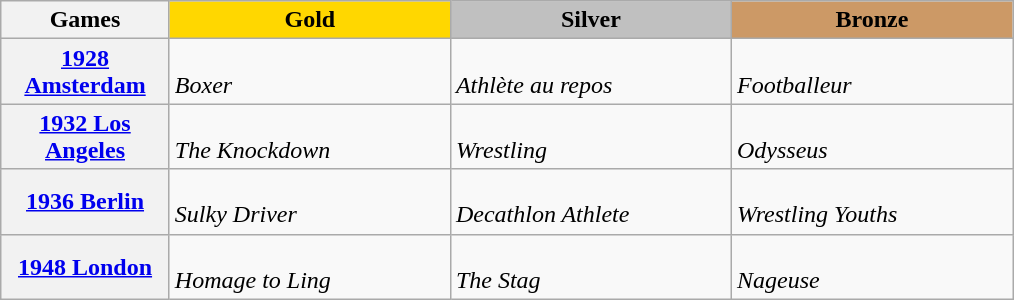<table class="wikitable sortable plainrowheaders">
<tr>
<th scope="col" style="width:105px;">Games</th>
<th scope="col" style="background-color:gold; width:180px;">Gold</th>
<th scope="col" style="background-color:silver; width:180px;">Silver</th>
<th scope="col" style="background-color:#cc9966; width:180px;">Bronze</th>
</tr>
<tr>
<th scope="row"><a href='#'>1928 Amsterdam</a></th>
<td><br><em>Boxer</em></td>
<td><br><em>Athlète au repos</em></td>
<td><br><em>Footballeur</em></td>
</tr>
<tr>
<th scope="row"><a href='#'>1932 Los Angeles</a></th>
<td><br><em>The Knockdown</em></td>
<td><br><em>Wrestling</em></td>
<td><br><em>Odysseus</em></td>
</tr>
<tr>
<th scope="row"><a href='#'>1936 Berlin</a></th>
<td><br><em>Sulky Driver</em></td>
<td><br><em>Decathlon Athlete</em></td>
<td><br><em>Wrestling Youths</em></td>
</tr>
<tr>
<th scope="row"><a href='#'>1948 London</a></th>
<td><br><em>Homage to Ling</em></td>
<td><br><em>The Stag</em></td>
<td><br><em>Nageuse</em></td>
</tr>
</table>
